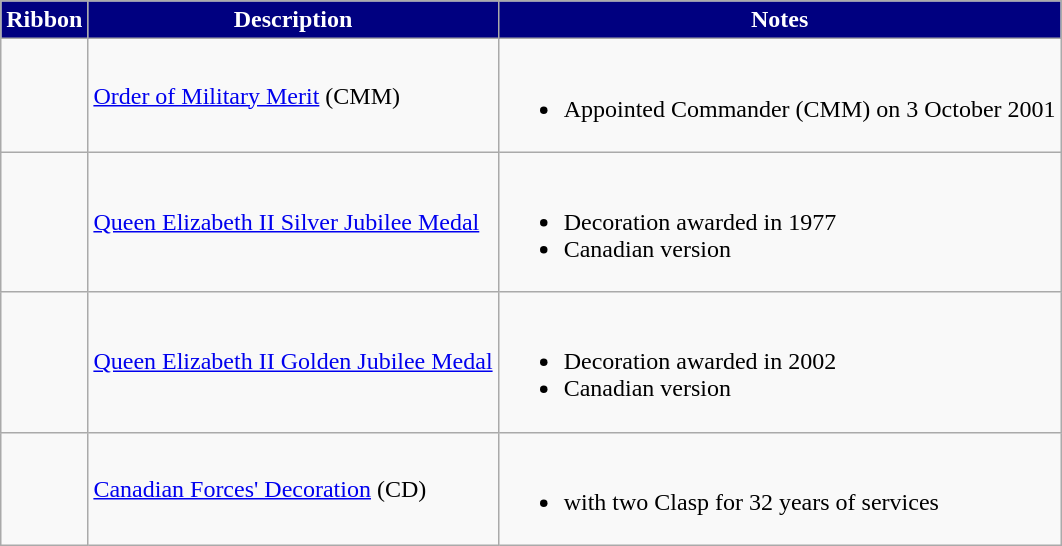<table class="wikitable">
<tr style="background:Navy;color:White" align="center">
<td><strong>Ribbon</strong></td>
<td><strong>Description</strong></td>
<td><strong>Notes</strong></td>
</tr>
<tr>
<td></td>
<td><a href='#'>Order of Military Merit</a> (CMM)</td>
<td><br><ul><li>Appointed Commander (CMM) on 3 October 2001</li></ul></td>
</tr>
<tr>
<td></td>
<td><a href='#'>Queen Elizabeth II Silver Jubilee Medal</a></td>
<td><br><ul><li>Decoration awarded in 1977</li><li>Canadian version</li></ul></td>
</tr>
<tr>
<td></td>
<td><a href='#'>Queen Elizabeth II Golden Jubilee Medal</a></td>
<td><br><ul><li>Decoration awarded in 2002</li><li>Canadian version</li></ul></td>
</tr>
<tr>
<td></td>
<td><a href='#'>Canadian Forces' Decoration</a> (CD)</td>
<td><br><ul><li>with two Clasp for 32 years of services</li></ul></td>
</tr>
</table>
